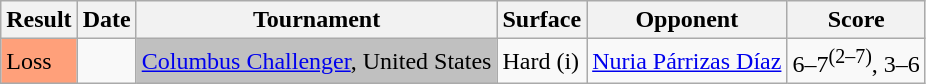<table class="sortable wikitable">
<tr>
<th>Result</th>
<th>Date</th>
<th>Tournament</th>
<th>Surface</th>
<th>Opponent</th>
<th class=unsortable>Score</th>
</tr>
<tr>
<td bgcolor=FFA07A>Loss</td>
<td><a href='#'></a></td>
<td bgcolor=silver><a href='#'>Columbus Challenger</a>, United States</td>
<td>Hard (i)</td>
<td> <a href='#'>Nuria Párrizas Díaz</a></td>
<td>6–7<sup>(2–7)</sup>, 3–6</td>
</tr>
</table>
